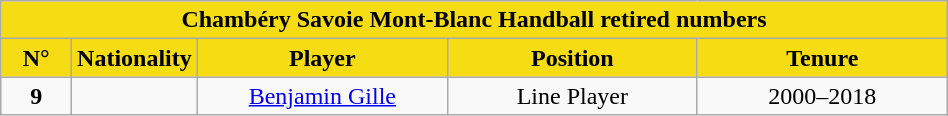<table class="wikitable" style="font-size:100%; text-align:center;" width=50%>
<tr>
<th colspan=5 style="background-color:#F6DC12;color:black;text-align:center;"> Chambéry Savoie Mont-Blanc Handball retired numbers</th>
</tr>
<tr>
<th style="width:40px; background:#F6DC12; color:black;">N°</th>
<th style="width:40px; background:#F6DC12; color:black;">Nationality</th>
<th style="width:160px; background:#F6DC12; color:black;">Player</th>
<th style="width:160px; background:#F6DC12; color:black;">Position</th>
<th style="width:160px; background:#F6DC12; color:black;">Tenure</th>
</tr>
<tr>
<td><strong>9</strong></td>
<td></td>
<td><a href='#'>Benjamin Gille</a></td>
<td>Line Player</td>
<td>2000–2018</td>
</tr>
</table>
